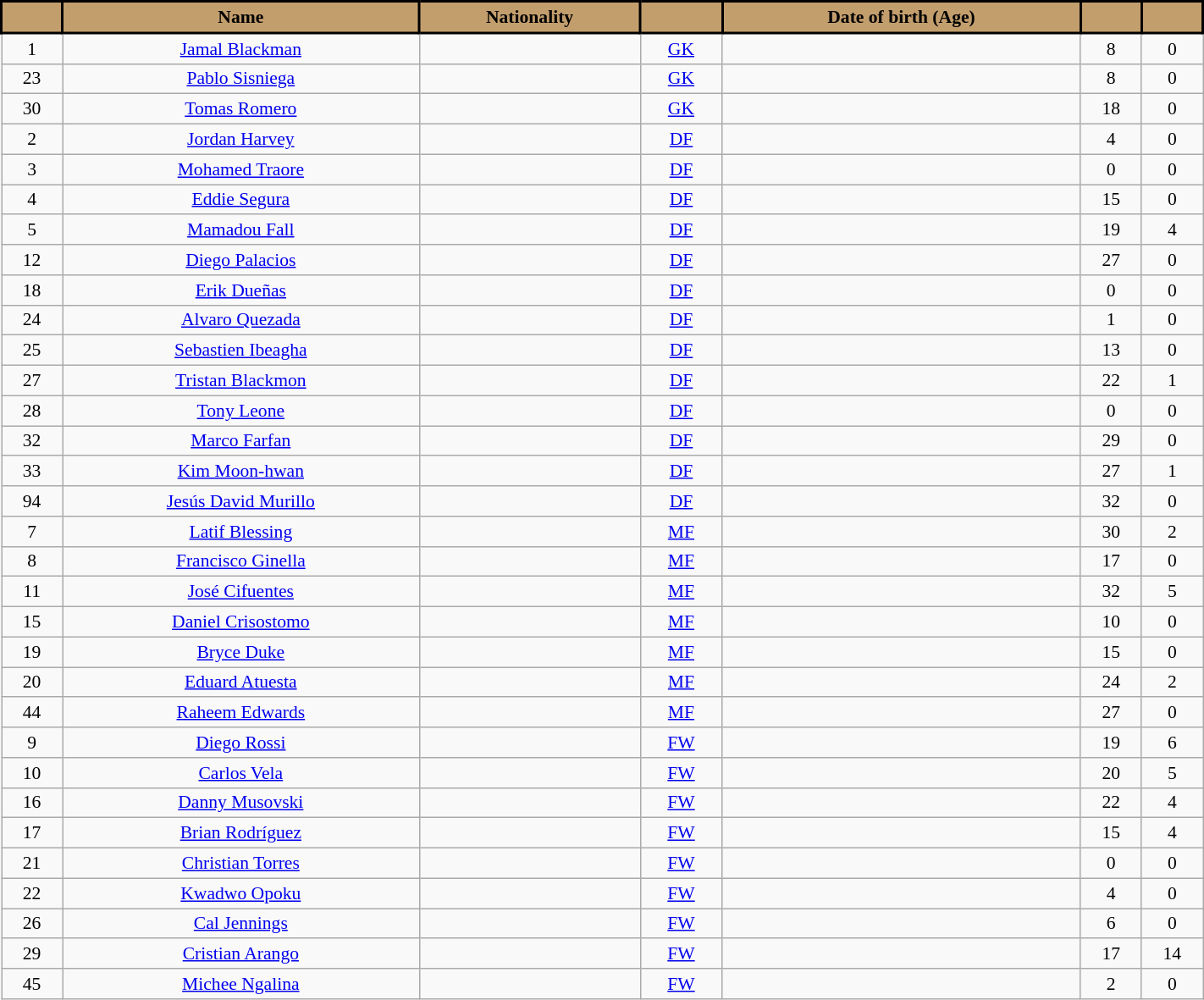<table class="wikitable sortable" style="text-align: center; font-size:90%; width:75%;">
<tr>
<th style="background-color:#C39E6D; color:#000000; border:2px solid #000000;"></th>
<th style="background-color:#C39E6D; color:#000000; border:2px solid #000000;">Name</th>
<th style="background-color:#C39E6D; color:#000000; border:2px solid #000000;">Nationality</th>
<th style="background-color:#C39E6D; color:#000000; border:2px solid #000000;"></th>
<th style="background-color:#C39E6D; color:#000000; border:2px solid #000000;">Date of birth (Age)</th>
<th style="background-color:#C39E6D; color:#000000; border:2px solid #000000;"></th>
<th style="background-color:#C39E6D; color:#000000; border:2px solid #000000;"></th>
</tr>
<tr>
<td>1</td>
<td><a href='#'>Jamal Blackman</a> </td>
<td></td>
<td><a href='#'>GK</a></td>
<td></td>
<td>8</td>
<td>0</td>
</tr>
<tr>
<td>23</td>
<td><a href='#'>Pablo Sisniega</a></td>
<td></td>
<td><a href='#'>GK</a></td>
<td></td>
<td>8</td>
<td>0</td>
</tr>
<tr>
<td>30</td>
<td><a href='#'>Tomas Romero</a> </td>
<td></td>
<td><a href='#'>GK</a></td>
<td></td>
<td>18</td>
<td>0</td>
</tr>
<tr>
<td>2</td>
<td><a href='#'>Jordan Harvey</a></td>
<td></td>
<td><a href='#'>DF</a></td>
<td></td>
<td>4</td>
<td>0</td>
</tr>
<tr>
<td>3</td>
<td><a href='#'>Mohamed Traore</a></td>
<td></td>
<td><a href='#'>DF</a></td>
<td></td>
<td>0</td>
<td>0</td>
</tr>
<tr>
<td>4</td>
<td><a href='#'>Eddie Segura</a> </td>
<td></td>
<td><a href='#'>DF</a></td>
<td></td>
<td>15</td>
<td>0</td>
</tr>
<tr>
<td>5</td>
<td><a href='#'>Mamadou Fall</a></td>
<td></td>
<td><a href='#'>DF</a></td>
<td></td>
<td>19</td>
<td>4</td>
</tr>
<tr>
<td>12</td>
<td><a href='#'>Diego Palacios</a> </td>
<td></td>
<td><a href='#'>DF</a></td>
<td></td>
<td>27</td>
<td>0</td>
</tr>
<tr>
<td>18</td>
<td><a href='#'>Erik Dueñas</a>  </td>
<td></td>
<td><a href='#'>DF</a></td>
<td></td>
<td>0</td>
<td>0</td>
</tr>
<tr>
<td>24</td>
<td><a href='#'>Alvaro Quezada</a></td>
<td></td>
<td><a href='#'>DF</a></td>
<td></td>
<td>1</td>
<td>0</td>
</tr>
<tr>
<td>25</td>
<td><a href='#'>Sebastien Ibeagha</a></td>
<td></td>
<td><a href='#'>DF</a></td>
<td></td>
<td>13</td>
<td>0</td>
</tr>
<tr>
<td>27</td>
<td><a href='#'>Tristan Blackmon</a></td>
<td></td>
<td><a href='#'>DF</a></td>
<td></td>
<td>22</td>
<td>1</td>
</tr>
<tr>
<td>28</td>
<td><a href='#'>Tony Leone</a>  </td>
<td></td>
<td><a href='#'>DF</a></td>
<td></td>
<td>0</td>
<td>0</td>
</tr>
<tr>
<td>32</td>
<td><a href='#'>Marco Farfan</a></td>
<td></td>
<td><a href='#'>DF</a></td>
<td></td>
<td>29</td>
<td>0</td>
</tr>
<tr>
<td>33</td>
<td><a href='#'>Kim Moon-hwan</a></td>
<td></td>
<td><a href='#'>DF</a></td>
<td></td>
<td>27</td>
<td>1</td>
</tr>
<tr>
<td>94</td>
<td><a href='#'>Jesús David Murillo</a></td>
<td></td>
<td><a href='#'>DF</a></td>
<td></td>
<td>32</td>
<td>0</td>
</tr>
<tr>
<td>7</td>
<td><a href='#'>Latif Blessing</a></td>
<td></td>
<td><a href='#'>MF</a></td>
<td></td>
<td>30</td>
<td>2</td>
</tr>
<tr>
<td>8</td>
<td><a href='#'>Francisco Ginella</a> </td>
<td></td>
<td><a href='#'>MF</a></td>
<td></td>
<td>17</td>
<td>0</td>
</tr>
<tr>
<td>11</td>
<td><a href='#'>José Cifuentes</a> </td>
<td></td>
<td><a href='#'>MF</a></td>
<td></td>
<td>32</td>
<td>5</td>
</tr>
<tr>
<td>15</td>
<td><a href='#'>Daniel Crisostomo</a></td>
<td></td>
<td><a href='#'>MF</a></td>
<td></td>
<td>10</td>
<td>0</td>
</tr>
<tr>
<td>19</td>
<td><a href='#'>Bryce Duke</a> </td>
<td></td>
<td><a href='#'>MF</a></td>
<td></td>
<td>15</td>
<td>0</td>
</tr>
<tr>
<td>20</td>
<td><a href='#'>Eduard Atuesta</a></td>
<td></td>
<td><a href='#'>MF</a></td>
<td></td>
<td>24</td>
<td>2</td>
</tr>
<tr>
<td>44</td>
<td><a href='#'>Raheem Edwards</a></td>
<td></td>
<td><a href='#'>MF</a></td>
<td></td>
<td>27</td>
<td>0</td>
</tr>
<tr>
<td>9</td>
<td><a href='#'>Diego Rossi</a> </td>
<td></td>
<td><a href='#'>FW</a></td>
<td></td>
<td>19</td>
<td>6</td>
</tr>
<tr>
<td>10</td>
<td><a href='#'>Carlos Vela</a> </td>
<td></td>
<td><a href='#'>FW</a></td>
<td></td>
<td>20</td>
<td>5</td>
</tr>
<tr>
<td>16</td>
<td><a href='#'>Danny Musovski</a></td>
<td></td>
<td><a href='#'>FW</a></td>
<td></td>
<td>22</td>
<td>4</td>
</tr>
<tr>
<td>17</td>
<td><a href='#'>Brian Rodríguez</a> </td>
<td></td>
<td><a href='#'>FW</a></td>
<td></td>
<td>15</td>
<td>4</td>
</tr>
<tr>
<td>21</td>
<td><a href='#'>Christian Torres</a> </td>
<td></td>
<td><a href='#'>FW</a></td>
<td></td>
<td>0</td>
<td>0</td>
</tr>
<tr>
<td>22</td>
<td><a href='#'>Kwadwo Opoku</a></td>
<td></td>
<td><a href='#'>FW</a></td>
<td></td>
<td>4</td>
<td>0</td>
</tr>
<tr>
<td>26</td>
<td><a href='#'>Cal Jennings</a></td>
<td></td>
<td><a href='#'>FW</a></td>
<td></td>
<td>6</td>
<td>0</td>
</tr>
<tr>
<td>29</td>
<td><a href='#'>Cristian Arango</a></td>
<td></td>
<td><a href='#'>FW</a></td>
<td></td>
<td>17</td>
<td>14</td>
</tr>
<tr>
<td>45</td>
<td><a href='#'>Michee Ngalina</a></td>
<td></td>
<td><a href='#'>FW</a></td>
<td></td>
<td>2</td>
<td>0</td>
</tr>
</table>
